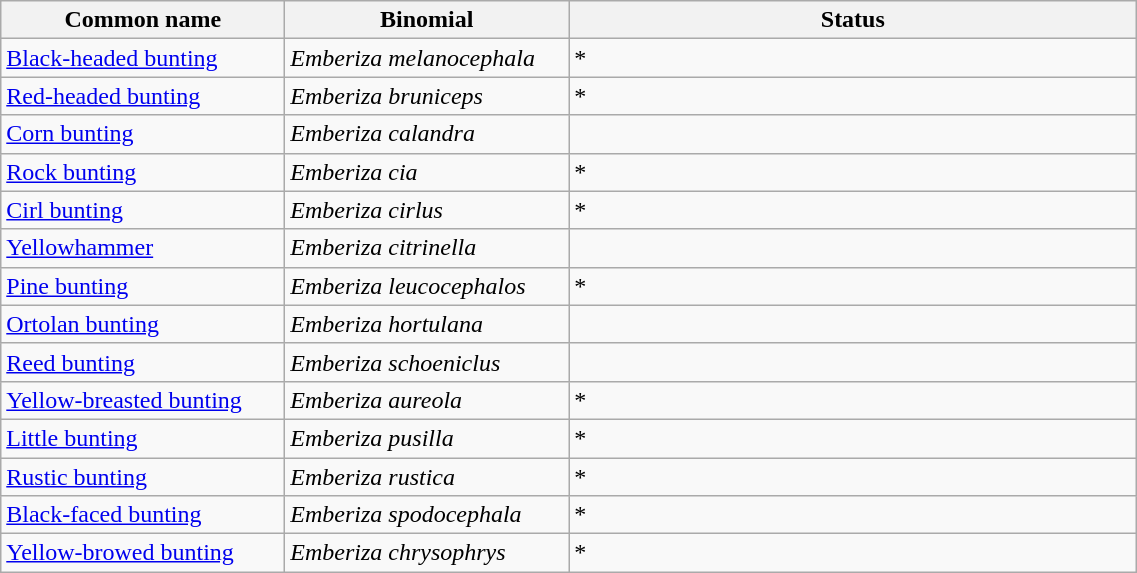<table width=60% class="wikitable">
<tr>
<th width=15%>Common name</th>
<th width=15%>Binomial</th>
<th width=30%>Status</th>
</tr>
<tr>
<td><a href='#'>Black-headed bunting</a></td>
<td><em>Emberiza melanocephala</em></td>
<td>*</td>
</tr>
<tr>
<td><a href='#'>Red-headed bunting</a></td>
<td><em>Emberiza bruniceps</em></td>
<td>*</td>
</tr>
<tr>
<td><a href='#'>Corn bunting</a></td>
<td><em>Emberiza calandra</em></td>
<td></td>
</tr>
<tr>
<td><a href='#'>Rock bunting</a></td>
<td><em>Emberiza cia</em></td>
<td>*</td>
</tr>
<tr>
<td><a href='#'>Cirl bunting</a></td>
<td><em>Emberiza cirlus</em></td>
<td>*</td>
</tr>
<tr>
<td><a href='#'>Yellowhammer</a></td>
<td><em>Emberiza citrinella</em></td>
<td></td>
</tr>
<tr>
<td><a href='#'>Pine bunting</a></td>
<td><em>Emberiza leucocephalos</em></td>
<td>*</td>
</tr>
<tr>
<td><a href='#'>Ortolan bunting</a></td>
<td><em>Emberiza hortulana</em></td>
<td></td>
</tr>
<tr>
<td><a href='#'>Reed bunting</a></td>
<td><em>Emberiza schoeniclus</em></td>
<td></td>
</tr>
<tr>
<td><a href='#'>Yellow-breasted bunting</a></td>
<td><em>Emberiza aureola</em></td>
<td>*</td>
</tr>
<tr>
<td><a href='#'>Little bunting</a></td>
<td><em>Emberiza pusilla</em></td>
<td>*</td>
</tr>
<tr>
<td><a href='#'>Rustic bunting</a></td>
<td><em>Emberiza rustica</em></td>
<td>*</td>
</tr>
<tr>
<td><a href='#'>Black-faced bunting</a></td>
<td><em>Emberiza spodocephala</em></td>
<td>*</td>
</tr>
<tr>
<td><a href='#'>Yellow-browed bunting</a></td>
<td><em>Emberiza chrysophrys</em></td>
<td>*</td>
</tr>
</table>
